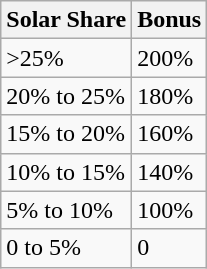<table class="wikitable">
<tr>
<th>Solar Share</th>
<th>Bonus</th>
</tr>
<tr>
<td>>25%</td>
<td>200%</td>
</tr>
<tr>
<td>20% to 25%</td>
<td>180%</td>
</tr>
<tr>
<td>15% to 20%</td>
<td>160%</td>
</tr>
<tr>
<td>10% to 15%</td>
<td>140%</td>
</tr>
<tr>
<td>5% to 10%</td>
<td>100%</td>
</tr>
<tr>
<td>0 to 5%</td>
<td>0</td>
</tr>
</table>
